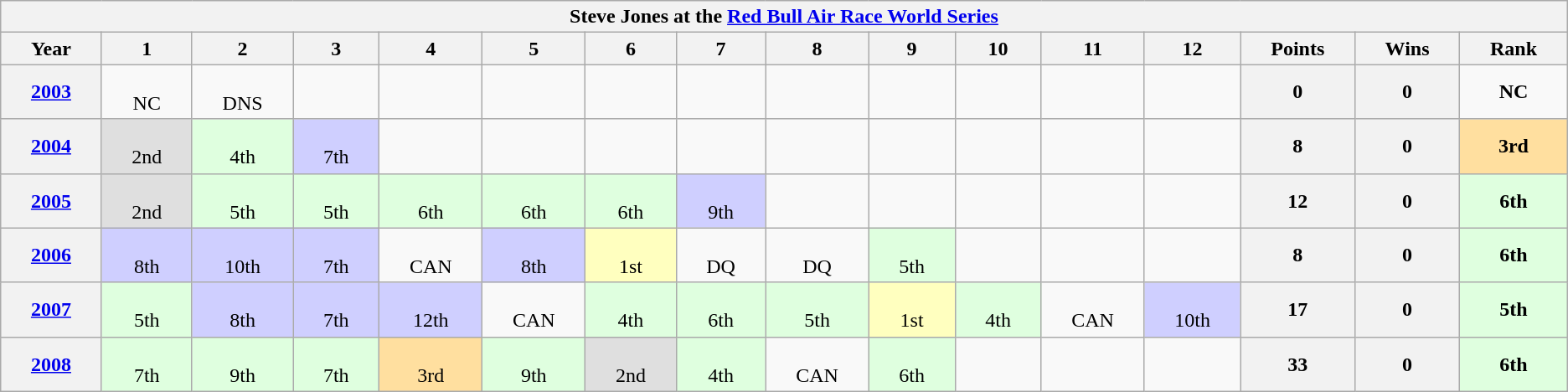<table class="wikitable">
<tr>
<th colspan=16 align=center>Steve Jones at the <a href='#'>Red Bull Air Race World Series</a></th>
</tr>
<tr>
<th width="2%">Year</th>
<th width="2%">1</th>
<th width="2%">2</th>
<th width="2%">3</th>
<th width="2%">4</th>
<th width="2%">5</th>
<th width="2%">6</th>
<th width="2%">7</th>
<th width="2%">8</th>
<th width="2%">9</th>
<th width="2%">10</th>
<th width="2%">11</th>
<th width="2%">12</th>
<th width="2%">Points</th>
<th width="2%">Wins</th>
<th width="2%">Rank</th>
</tr>
<tr align=center>
<th><a href='#'>2003</a></th>
<td><br>NC</td>
<td><br>DNS</td>
<td></td>
<td></td>
<td></td>
<td></td>
<td></td>
<td></td>
<td></td>
<td></td>
<td></td>
<td></td>
<th>0</th>
<th>0</th>
<td><strong>NC</strong></td>
</tr>
<tr align=center>
<th><a href='#'>2004</a></th>
<td style="background:#dfdfdf;"><br>2nd</td>
<td style="background:#dfffdf;"><br>4th</td>
<td style="background:#cfcfff;"><br>7th</td>
<td></td>
<td></td>
<td></td>
<td></td>
<td></td>
<td></td>
<td></td>
<td></td>
<td></td>
<th>8</th>
<th>0</th>
<td style="background:#ffdf9f;"><strong>3rd</strong></td>
</tr>
<tr align=center>
<th><a href='#'>2005</a></th>
<td style="background:#dfdfdf;"><br>2nd</td>
<td style="background:#dfffdf;"><br>5th</td>
<td style="background:#dfffdf;"><br>5th</td>
<td style="background:#dfffdf;"><br>6th</td>
<td style="background:#dfffdf;"><br>6th</td>
<td style="background:#dfffdf;"><br>6th</td>
<td style="background:#cfcfff;"><br>9th</td>
<td></td>
<td></td>
<td></td>
<td></td>
<td></td>
<th>12</th>
<th>0</th>
<td style="background:#dfffdf;"><strong>6th</strong></td>
</tr>
<tr align=center>
<th><a href='#'>2006</a></th>
<td style="background:#cfcfff;"><br>8th</td>
<td style="background:#cfcfff;"><br>10th</td>
<td style="background:#cfcfff;"><br>7th</td>
<td><br>CAN</td>
<td style="background:#cfcfff;"><br>8th</td>
<td style="background:#ffffbf;"><br>1st</td>
<td><br>DQ</td>
<td><br>DQ</td>
<td style="background:#dfffdf;"><br>5th</td>
<td></td>
<td></td>
<td></td>
<th>8</th>
<th>0</th>
<td style="background:#dfffdf;"><strong>6th</strong></td>
</tr>
<tr align=center>
<th><a href='#'>2007</a></th>
<td style="background:#dfffdf;"><br>5th</td>
<td style="background:#cfcfff;"><br>8th</td>
<td style="background:#cfcfff;"><br>7th</td>
<td style="background:#cfcfff;"><br>12th</td>
<td><br>CAN</td>
<td style="background:#dfffdf;"><br>4th</td>
<td style="background:#dfffdf;"><br>6th</td>
<td style="background:#dfffdf;"><br>5th</td>
<td style="background:#ffffbf;"><br>1st</td>
<td style="background:#dfffdf;"><br>4th</td>
<td><br>CAN</td>
<td style="background:#cfcfff;"><br>10th</td>
<th>17</th>
<th>0</th>
<td style="background-color:#dfffdf"><strong>5th</strong></td>
</tr>
<tr align=center>
<th><a href='#'>2008</a></th>
<td style="background:#dfffdf;"><br>7th</td>
<td style="background:#dfffdf;"><br>9th</td>
<td style="background:#dfffdf;"><br>7th</td>
<td style="background:#ffdf9f;"><br>3rd</td>
<td style="background:#dfffdf;"><br>9th</td>
<td style="background:#dfdfdf;"><br>2nd</td>
<td style="background:#dfffdf;"><br>4th</td>
<td><br>CAN</td>
<td style="background:#dfffdf;"><br>6th</td>
<td></td>
<td></td>
<td></td>
<th>33</th>
<th>0</th>
<td style="background:#dfffdf;"><strong>6th</strong></td>
</tr>
</table>
